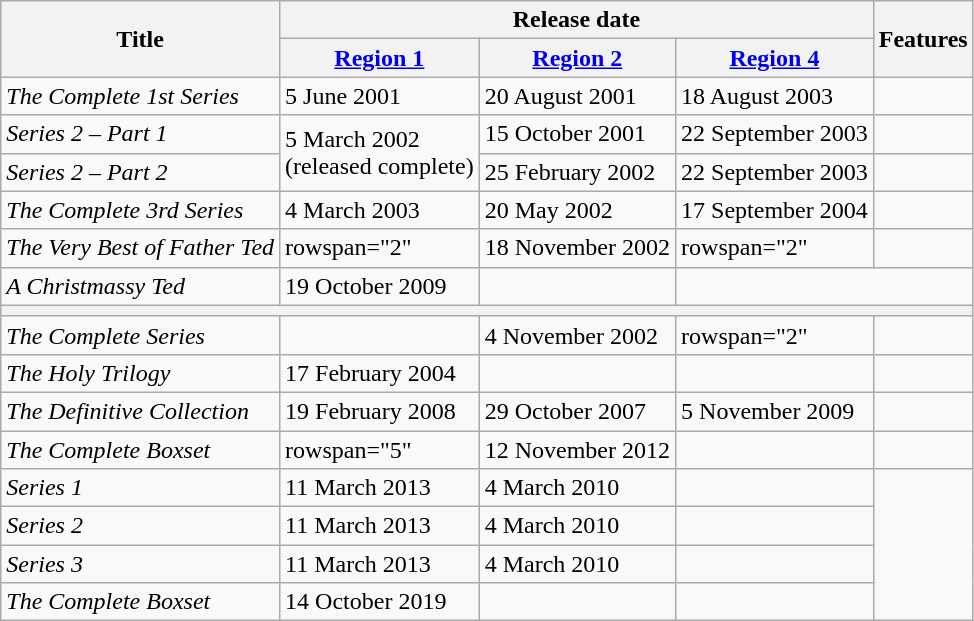<table class="wikitable">
<tr>
<th rowspan="2">Title</th>
<th colspan="3">Release date</th>
<th rowspan="2">Features</th>
</tr>
<tr>
<th><a href='#'>Region 1</a></th>
<th><a href='#'>Region 2</a></th>
<th><a href='#'>Region 4</a></th>
</tr>
<tr>
<td><em>The Complete 1st Series</em></td>
<td>5 June 2001</td>
<td>20 August 2001</td>
<td>18 August 2003</td>
<td></td>
</tr>
<tr>
<td><em>Series 2 – Part 1</em></td>
<td rowspan="2">5 March 2002<br>(released complete)</td>
<td>15 October 2001</td>
<td>22 September 2003</td>
<td></td>
</tr>
<tr>
<td><em>Series 2 – Part 2</em></td>
<td>25 February 2002</td>
<td>22 September 2003</td>
<td></td>
</tr>
<tr>
<td><em>The Complete 3rd Series</em></td>
<td>4 March 2003</td>
<td>20 May 2002</td>
<td>17 September 2004</td>
<td></td>
</tr>
<tr>
<td><em>The Very Best of Father Ted</em></td>
<td>rowspan="2" </td>
<td>18 November 2002</td>
<td>rowspan="2" </td>
<td></td>
</tr>
<tr>
<td><em>A Christmassy Ted</em></td>
<td>19 October 2009</td>
<td></td>
</tr>
<tr>
<th colspan="5"></th>
</tr>
<tr>
<td><em>The Complete Series</em></td>
<td></td>
<td>4 November 2002</td>
<td>rowspan="2" </td>
<td></td>
</tr>
<tr>
<td><em>The Holy Trilogy</em></td>
<td>17 February 2004</td>
<td></td>
<td></td>
</tr>
<tr>
<td><em>The Definitive Collection</em></td>
<td>19 February 2008</td>
<td>29 October 2007</td>
<td>5 November 2009</td>
<td></td>
</tr>
<tr>
<td><em>The Complete Boxset</em></td>
<td>rowspan="5" </td>
<td>12 November 2012</td>
<td></td>
<td></td>
</tr>
<tr>
<td><em>Series 1</em></td>
<td>11 March 2013</td>
<td>4 March 2010</td>
<td></td>
</tr>
<tr>
<td><em>Series 2</em></td>
<td>11 March 2013</td>
<td>4 March 2010</td>
<td></td>
</tr>
<tr>
<td><em>Series 3</em></td>
<td>11 March 2013</td>
<td>4 March 2010</td>
<td></td>
</tr>
<tr>
<td><em>The Complete Boxset</em> </td>
<td>14 October 2019</td>
<td></td>
<td></td>
</tr>
</table>
